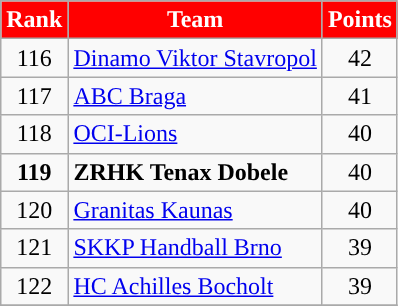<table class="wikitable" style="text-align: center">
<tr>
<th style="color:#FFFFFF; background:#FF0000">Rank</th>
<th style="color:#FFFFFF; background:#FF0000">Team</th>
<th style="color:#FFFFFF; background:#FF0000">Points</th>
</tr>
<tr>
<td>116</td>
<td align=left> <a href='#'>Dinamo Viktor Stavropol</a></td>
<td>42</td>
</tr>
<tr>
<td>117</td>
<td align=left> <a href='#'>ABC Braga</a></td>
<td>41</td>
</tr>
<tr>
<td>118</td>
<td align=left> <a href='#'>OCI-Lions</a></td>
<td>40</td>
</tr>
<tr>
<td><strong>119</strong></td>
<td align=left> <strong>ZRHK Tenax Dobele</strong></td>
<td>40</td>
</tr>
<tr>
<td>120</td>
<td align=left> <a href='#'>Granitas Kaunas</a></td>
<td>40</td>
</tr>
<tr>
<td>121</td>
<td align=left> <a href='#'>SKKP Handball Brno</a></td>
<td>39</td>
</tr>
<tr>
<td>122</td>
<td align=left> <a href='#'>HC Achilles Bocholt</a></td>
<td>39</td>
</tr>
<tr>
</tr>
</table>
